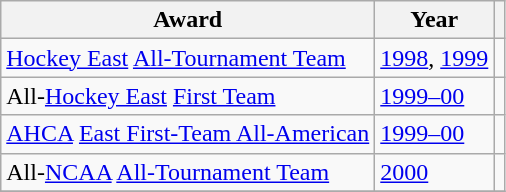<table class="wikitable">
<tr>
<th>Award</th>
<th>Year</th>
<th></th>
</tr>
<tr>
<td><a href='#'>Hockey East</a> <a href='#'>All-Tournament Team</a></td>
<td><a href='#'>1998</a>, <a href='#'>1999</a></td>
<td></td>
</tr>
<tr>
<td>All-<a href='#'>Hockey East</a> <a href='#'>First Team</a></td>
<td><a href='#'>1999–00</a></td>
<td></td>
</tr>
<tr>
<td><a href='#'>AHCA</a> <a href='#'>East First-Team All-American</a></td>
<td><a href='#'>1999–00</a></td>
<td></td>
</tr>
<tr>
<td>All-<a href='#'>NCAA</a> <a href='#'>All-Tournament Team</a></td>
<td><a href='#'>2000</a></td>
<td></td>
</tr>
<tr>
</tr>
</table>
